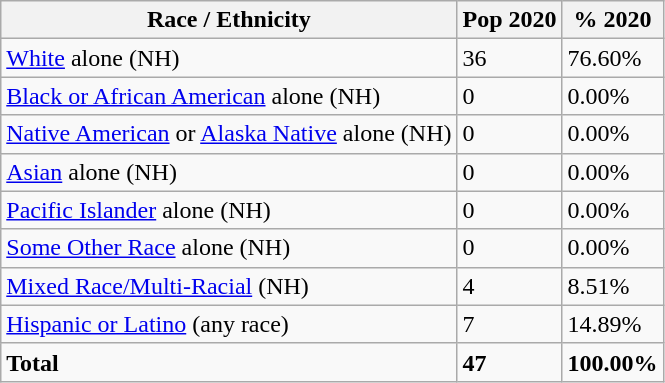<table class="wikitable">
<tr>
<th>Race / Ethnicity</th>
<th>Pop 2020</th>
<th>% 2020</th>
</tr>
<tr>
<td><a href='#'>White</a> alone (NH)</td>
<td>36</td>
<td>76.60%</td>
</tr>
<tr>
<td><a href='#'>Black or African American</a> alone (NH)</td>
<td>0</td>
<td>0.00%</td>
</tr>
<tr>
<td><a href='#'>Native American</a> or <a href='#'>Alaska Native</a> alone (NH)</td>
<td>0</td>
<td>0.00%</td>
</tr>
<tr>
<td><a href='#'>Asian</a> alone (NH)</td>
<td>0</td>
<td>0.00%</td>
</tr>
<tr>
<td><a href='#'>Pacific Islander</a> alone (NH)</td>
<td>0</td>
<td>0.00%</td>
</tr>
<tr>
<td><a href='#'>Some Other Race</a> alone (NH)</td>
<td>0</td>
<td>0.00%</td>
</tr>
<tr>
<td><a href='#'>Mixed Race/Multi-Racial</a> (NH)</td>
<td>4</td>
<td>8.51%</td>
</tr>
<tr>
<td><a href='#'>Hispanic or Latino</a> (any race)</td>
<td>7</td>
<td>14.89%</td>
</tr>
<tr>
<td><strong>Total</strong></td>
<td><strong>47</strong></td>
<td><strong>100.00%</strong></td>
</tr>
</table>
